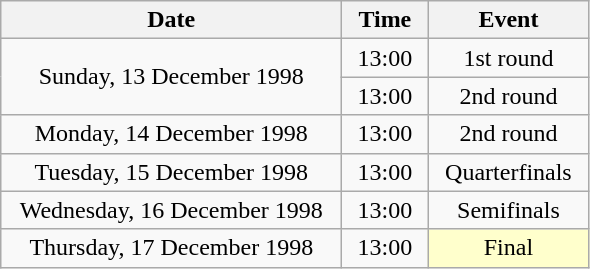<table class = "wikitable" style="text-align:center;">
<tr>
<th width=220>Date</th>
<th width=50>Time</th>
<th width=100>Event</th>
</tr>
<tr>
<td rowspan=2>Sunday, 13 December 1998</td>
<td>13:00</td>
<td>1st round</td>
</tr>
<tr>
<td>13:00</td>
<td>2nd round</td>
</tr>
<tr>
<td>Monday, 14 December 1998</td>
<td>13:00</td>
<td>2nd round</td>
</tr>
<tr>
<td>Tuesday, 15 December 1998</td>
<td>13:00</td>
<td>Quarterfinals</td>
</tr>
<tr>
<td>Wednesday, 16 December 1998</td>
<td>13:00</td>
<td>Semifinals</td>
</tr>
<tr>
<td>Thursday, 17 December 1998</td>
<td>13:00</td>
<td bgcolor=ffffcc>Final</td>
</tr>
</table>
